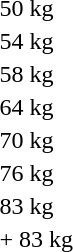<table>
<tr>
<td rowspan=2>50 kg<br></td>
<td rowspan=2></td>
<td rowspan=2></td>
<td></td>
</tr>
<tr>
<td></td>
</tr>
<tr>
<td rowspan=2>54 kg<br></td>
<td rowspan=2></td>
<td rowspan=2></td>
<td></td>
</tr>
<tr>
<td></td>
</tr>
<tr>
<td rowspan=2>58 kg<br></td>
<td rowspan=2></td>
<td rowspan=2></td>
<td></td>
</tr>
<tr>
<td></td>
</tr>
<tr>
<td rowspan=2>64 kg<br></td>
<td rowspan=2></td>
<td rowspan=2></td>
<td></td>
</tr>
<tr>
<td></td>
</tr>
<tr>
<td rowspan=2>70 kg<br></td>
<td rowspan=2></td>
<td rowspan=2></td>
<td></td>
</tr>
<tr>
<td></td>
</tr>
<tr>
<td rowspan=2>76 kg<br></td>
<td rowspan=2></td>
<td rowspan=2></td>
<td></td>
</tr>
<tr>
<td></td>
</tr>
<tr>
<td rowspan=2>83 kg<br></td>
<td rowspan=2></td>
<td rowspan=2></td>
<td></td>
</tr>
<tr>
<td></td>
</tr>
<tr>
<td rowspan=2>+ 83 kg<br></td>
<td rowspan=2></td>
<td rowspan=2></td>
<td></td>
</tr>
<tr>
<td></td>
</tr>
</table>
